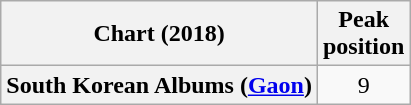<table class="wikitable plainrowheaders" style="text-align:center">
<tr>
<th scope="col">Chart (2018)</th>
<th scope="col">Peak<br>position</th>
</tr>
<tr>
<th scope="row">South Korean Albums (<a href='#'>Gaon</a>)</th>
<td>9</td>
</tr>
</table>
